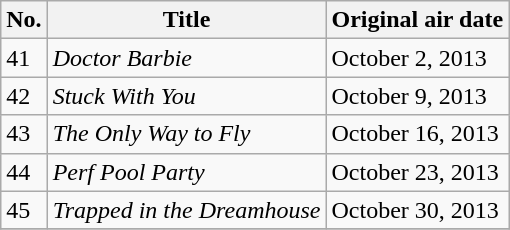<table class="wikitable">
<tr>
<th>No.</th>
<th>Title</th>
<th>Original air date</th>
</tr>
<tr>
<td>41</td>
<td><em>Doctor Barbie</em></td>
<td>October 2, 2013</td>
</tr>
<tr>
<td>42</td>
<td><em>Stuck With You</em></td>
<td>October 9, 2013</td>
</tr>
<tr>
<td>43</td>
<td><em>The Only Way to Fly</em></td>
<td>October 16, 2013</td>
</tr>
<tr>
<td>44</td>
<td><em>Perf Pool Party</em></td>
<td>October 23, 2013</td>
</tr>
<tr>
<td>45</td>
<td><em>Trapped in the Dreamhouse</em></td>
<td>October 30, 2013</td>
</tr>
<tr>
</tr>
</table>
